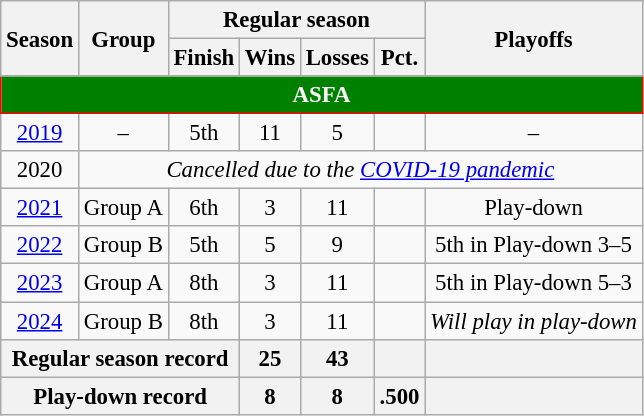<table class="wikitable" style="font-size:95%; text-align:center">
<tr>
<th rowspan="2">Season</th>
<th rowspan="2">Group</th>
<th colspan="4">Regular season</th>
<th rowspan="2">Playoffs</th>
</tr>
<tr>
<th>Finish</th>
<th>Wins</th>
<th>Losses</th>
<th>Pct.</th>
</tr>
<tr>
<td colspan="8" style="background:green; border:1.5px solid red; color:white;"><strong>ASFA</strong></td>
</tr>
<tr>
<td><a href='#'>2019</a></td>
<td>–</td>
<td>5th</td>
<td>11</td>
<td>5</td>
<td></td>
<td>–</td>
</tr>
<tr>
<td>2020</td>
<td colspan="6"><em>Cancelled due to the <a href='#'>COVID-19 pandemic</a></em></td>
</tr>
<tr>
<td><a href='#'>2021</a></td>
<td>Group A</td>
<td>6th</td>
<td>3</td>
<td>11</td>
<td></td>
<td>Play-down</td>
</tr>
<tr>
<td><a href='#'>2022</a></td>
<td>Group B</td>
<td>5th</td>
<td>5</td>
<td>9</td>
<td></td>
<td>5th in Play-down 3–5</td>
</tr>
<tr>
<td><a href='#'>2023</a></td>
<td>Group A</td>
<td>8th</td>
<td>3</td>
<td>11</td>
<td></td>
<td>5th in Play-down 5–3</td>
</tr>
<tr>
<td><a href='#'>2024</a></td>
<td>Group B</td>
<td>8th</td>
<td>3</td>
<td>11</td>
<td></td>
<td align="left"><em>Will play in play-down</em></td>
</tr>
<tr>
<th colspan="3">Regular season record</th>
<th>25</th>
<th>43</th>
<th></th>
<th colspan="2"></th>
</tr>
<tr>
<th colspan="3">Play-down record</th>
<th>8</th>
<th>8</th>
<th>.500</th>
<th colspan="2"></th>
</tr>
</table>
